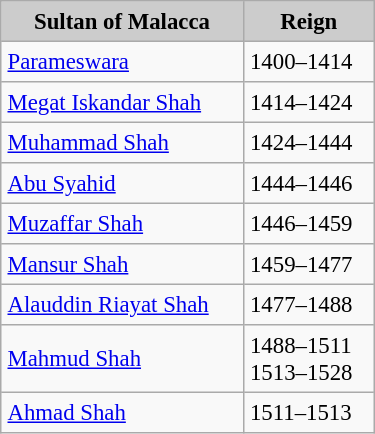<table border=1 align=right cellpadding=4 cellspacing=0 width=250 style="margin: 0 0 1em 1em; background: #f9f9f9; border: 1px #aaa solid; border-collapse: collapse; font-size: 95%;">
<tr bgcolor="#CCCCCC">
<th>Sultan of Malacca</th>
<th>Reign</th>
</tr>
<tr>
<td><a href='#'>Parameswara</a></td>
<td>1400–1414</td>
</tr>
<tr>
<td><a href='#'>Megat Iskandar Shah</a></td>
<td>1414–1424</td>
</tr>
<tr>
<td><a href='#'>Muhammad Shah</a></td>
<td>1424–1444</td>
</tr>
<tr>
<td><a href='#'>Abu Syahid</a></td>
<td>1444–1446</td>
</tr>
<tr>
<td><a href='#'>Muzaffar Shah</a></td>
<td>1446–1459</td>
</tr>
<tr>
<td><a href='#'>Mansur Shah</a></td>
<td>1459–1477</td>
</tr>
<tr>
<td><a href='#'>Alauddin Riayat Shah</a></td>
<td>1477–1488</td>
</tr>
<tr>
<td><a href='#'>Mahmud Shah</a></td>
<td>1488–1511<br>1513–1528</td>
</tr>
<tr>
<td><a href='#'>Ahmad Shah</a></td>
<td>1511–1513</td>
</tr>
</table>
